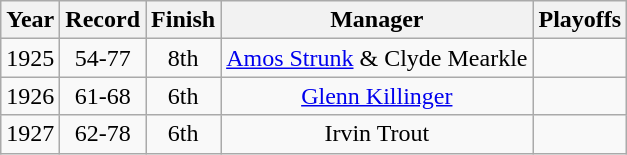<table class="wikitable">
<tr>
<th>Year</th>
<th>Record</th>
<th>Finish</th>
<th>Manager</th>
<th>Playoffs</th>
</tr>
<tr align=center>
<td>1925</td>
<td>54-77</td>
<td>8th</td>
<td><a href='#'>Amos Strunk</a> & Clyde Mearkle</td>
<td></td>
</tr>
<tr align=center>
<td>1926</td>
<td>61-68</td>
<td>6th</td>
<td><a href='#'>Glenn Killinger</a></td>
<td></td>
</tr>
<tr align=center>
<td>1927</td>
<td>62-78</td>
<td>6th</td>
<td>Irvin Trout</td>
<td></td>
</tr>
</table>
